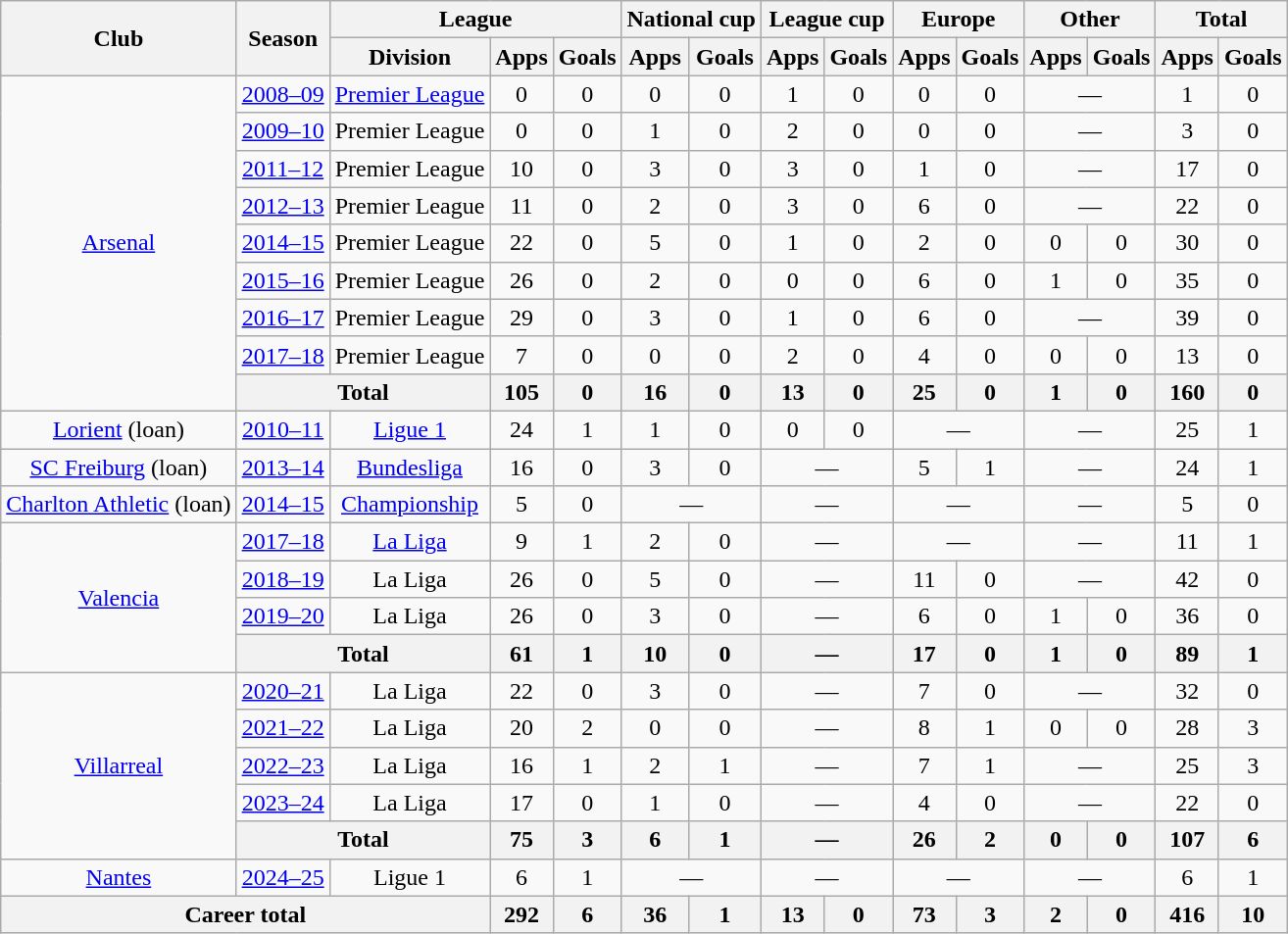<table class=wikitable style="text-align: center;">
<tr>
<th rowspan=2>Club</th>
<th rowspan=2>Season</th>
<th colspan=3>League</th>
<th colspan=2>National cup</th>
<th colspan=2>League cup</th>
<th colspan=2>Europe</th>
<th colspan=2>Other</th>
<th colspan=2>Total</th>
</tr>
<tr>
<th>Division</th>
<th>Apps</th>
<th>Goals</th>
<th>Apps</th>
<th>Goals</th>
<th>Apps</th>
<th>Goals</th>
<th>Apps</th>
<th>Goals</th>
<th>Apps</th>
<th>Goals</th>
<th>Apps</th>
<th>Goals</th>
</tr>
<tr>
<td rowspan=9><a href='#'>Arsenal</a></td>
<td><a href='#'>2008–09</a></td>
<td><a href='#'>Premier League</a></td>
<td>0</td>
<td>0</td>
<td>0</td>
<td>0</td>
<td>1</td>
<td>0</td>
<td>0</td>
<td>0</td>
<td colspan=2>—</td>
<td>1</td>
<td>0</td>
</tr>
<tr>
<td><a href='#'>2009–10</a></td>
<td>Premier League</td>
<td>0</td>
<td>0</td>
<td>1</td>
<td>0</td>
<td>2</td>
<td>0</td>
<td>0</td>
<td>0</td>
<td colspan=2>—</td>
<td>3</td>
<td>0</td>
</tr>
<tr>
<td><a href='#'>2011–12</a></td>
<td>Premier League</td>
<td>10</td>
<td>0</td>
<td>3</td>
<td>0</td>
<td>3</td>
<td>0</td>
<td>1</td>
<td>0</td>
<td colspan=2>—</td>
<td>17</td>
<td>0</td>
</tr>
<tr>
<td><a href='#'>2012–13</a></td>
<td>Premier League</td>
<td>11</td>
<td>0</td>
<td>2</td>
<td>0</td>
<td>3</td>
<td>0</td>
<td>6</td>
<td>0</td>
<td colspan=2>—</td>
<td>22</td>
<td>0</td>
</tr>
<tr>
<td><a href='#'>2014–15</a></td>
<td>Premier League</td>
<td>22</td>
<td>0</td>
<td>5</td>
<td>0</td>
<td>1</td>
<td>0</td>
<td>2</td>
<td>0</td>
<td>0</td>
<td>0</td>
<td>30</td>
<td>0</td>
</tr>
<tr>
<td><a href='#'>2015–16</a></td>
<td>Premier League</td>
<td>26</td>
<td>0</td>
<td>2</td>
<td>0</td>
<td>0</td>
<td>0</td>
<td>6</td>
<td>0</td>
<td>1</td>
<td>0</td>
<td>35</td>
<td>0</td>
</tr>
<tr>
<td><a href='#'>2016–17</a></td>
<td>Premier League</td>
<td>29</td>
<td>0</td>
<td>3</td>
<td>0</td>
<td>1</td>
<td>0</td>
<td>6</td>
<td>0</td>
<td colspan=2>—</td>
<td>39</td>
<td>0</td>
</tr>
<tr>
<td><a href='#'>2017–18</a></td>
<td>Premier League</td>
<td>7</td>
<td>0</td>
<td>0</td>
<td>0</td>
<td>2</td>
<td>0</td>
<td>4</td>
<td>0</td>
<td>0</td>
<td>0</td>
<td>13</td>
<td>0</td>
</tr>
<tr>
<th colspan=2>Total</th>
<th>105</th>
<th>0</th>
<th>16</th>
<th>0</th>
<th>13</th>
<th>0</th>
<th>25</th>
<th>0</th>
<th>1</th>
<th>0</th>
<th>160</th>
<th>0</th>
</tr>
<tr>
<td><a href='#'>Lorient</a> (loan)</td>
<td><a href='#'>2010–11</a></td>
<td><a href='#'>Ligue 1</a></td>
<td>24</td>
<td>1</td>
<td>1</td>
<td>0</td>
<td>0</td>
<td>0</td>
<td colspan=2>—</td>
<td colspan=2>—</td>
<td>25</td>
<td>1</td>
</tr>
<tr>
<td><a href='#'>SC Freiburg</a> (loan)</td>
<td><a href='#'>2013–14</a></td>
<td><a href='#'>Bundesliga</a></td>
<td>16</td>
<td>0</td>
<td>3</td>
<td>0</td>
<td colspan=2>—</td>
<td>5</td>
<td>1</td>
<td colspan=2>—</td>
<td>24</td>
<td>1</td>
</tr>
<tr>
<td><a href='#'>Charlton Athletic</a> (loan)</td>
<td><a href='#'>2014–15</a></td>
<td><a href='#'>Championship</a></td>
<td>5</td>
<td>0</td>
<td colspan=2>—</td>
<td colspan=2>—</td>
<td colspan=2>—</td>
<td colspan=2>—</td>
<td>5</td>
<td>0</td>
</tr>
<tr>
<td rowspan=4><a href='#'>Valencia</a></td>
<td><a href='#'>2017–18</a></td>
<td><a href='#'>La Liga</a></td>
<td>9</td>
<td>1</td>
<td>2</td>
<td>0</td>
<td colspan=2>—</td>
<td colspan=2>—</td>
<td colspan=2>—</td>
<td>11</td>
<td>1</td>
</tr>
<tr>
<td><a href='#'>2018–19</a></td>
<td>La Liga</td>
<td>26</td>
<td>0</td>
<td>5</td>
<td>0</td>
<td colspan=2>—</td>
<td>11</td>
<td>0</td>
<td colspan=2>—</td>
<td>42</td>
<td>0</td>
</tr>
<tr>
<td><a href='#'>2019–20</a></td>
<td>La Liga</td>
<td>26</td>
<td>0</td>
<td>3</td>
<td>0</td>
<td colspan=2>—</td>
<td>6</td>
<td>0</td>
<td>1</td>
<td>0</td>
<td>36</td>
<td>0</td>
</tr>
<tr>
<th colspan=2>Total</th>
<th>61</th>
<th>1</th>
<th>10</th>
<th>0</th>
<th colspan=2>—</th>
<th>17</th>
<th>0</th>
<th>1</th>
<th>0</th>
<th>89</th>
<th>1</th>
</tr>
<tr>
<td rowspan=5><a href='#'>Villarreal</a></td>
<td><a href='#'>2020–21</a></td>
<td>La Liga</td>
<td>22</td>
<td>0</td>
<td>3</td>
<td>0</td>
<td colspan=2>—</td>
<td>7</td>
<td>0</td>
<td colspan=2>—</td>
<td>32</td>
<td>0</td>
</tr>
<tr>
<td><a href='#'>2021–22</a></td>
<td>La Liga</td>
<td>20</td>
<td>2</td>
<td>0</td>
<td>0</td>
<td colspan=2>—</td>
<td>8</td>
<td>1</td>
<td>0</td>
<td>0</td>
<td>28</td>
<td>3</td>
</tr>
<tr>
<td><a href='#'>2022–23</a></td>
<td>La Liga</td>
<td>16</td>
<td>1</td>
<td>2</td>
<td>1</td>
<td colspan=2>—</td>
<td>7</td>
<td>1</td>
<td colspan=2>—</td>
<td>25</td>
<td>3</td>
</tr>
<tr>
<td><a href='#'>2023–24</a></td>
<td>La Liga</td>
<td>17</td>
<td>0</td>
<td>1</td>
<td>0</td>
<td colspan=2>—</td>
<td>4</td>
<td>0</td>
<td colspan=2>—</td>
<td>22</td>
<td>0</td>
</tr>
<tr>
<th colspan=2>Total</th>
<th>75</th>
<th>3</th>
<th>6</th>
<th>1</th>
<th colspan=2>—</th>
<th>26</th>
<th>2</th>
<th>0</th>
<th>0</th>
<th>107</th>
<th>6</th>
</tr>
<tr>
<td><a href='#'>Nantes</a></td>
<td><a href='#'>2024–25</a></td>
<td>Ligue 1</td>
<td>6</td>
<td>1</td>
<td colspan=2>—</td>
<td colspan=2>—</td>
<td colspan=2>—</td>
<td colspan=2>—</td>
<td>6</td>
<td>1</td>
</tr>
<tr>
<th colspan=3>Career total</th>
<th>292</th>
<th>6</th>
<th>36</th>
<th>1</th>
<th>13</th>
<th>0</th>
<th>73</th>
<th>3</th>
<th>2</th>
<th>0</th>
<th>416</th>
<th>10</th>
</tr>
</table>
